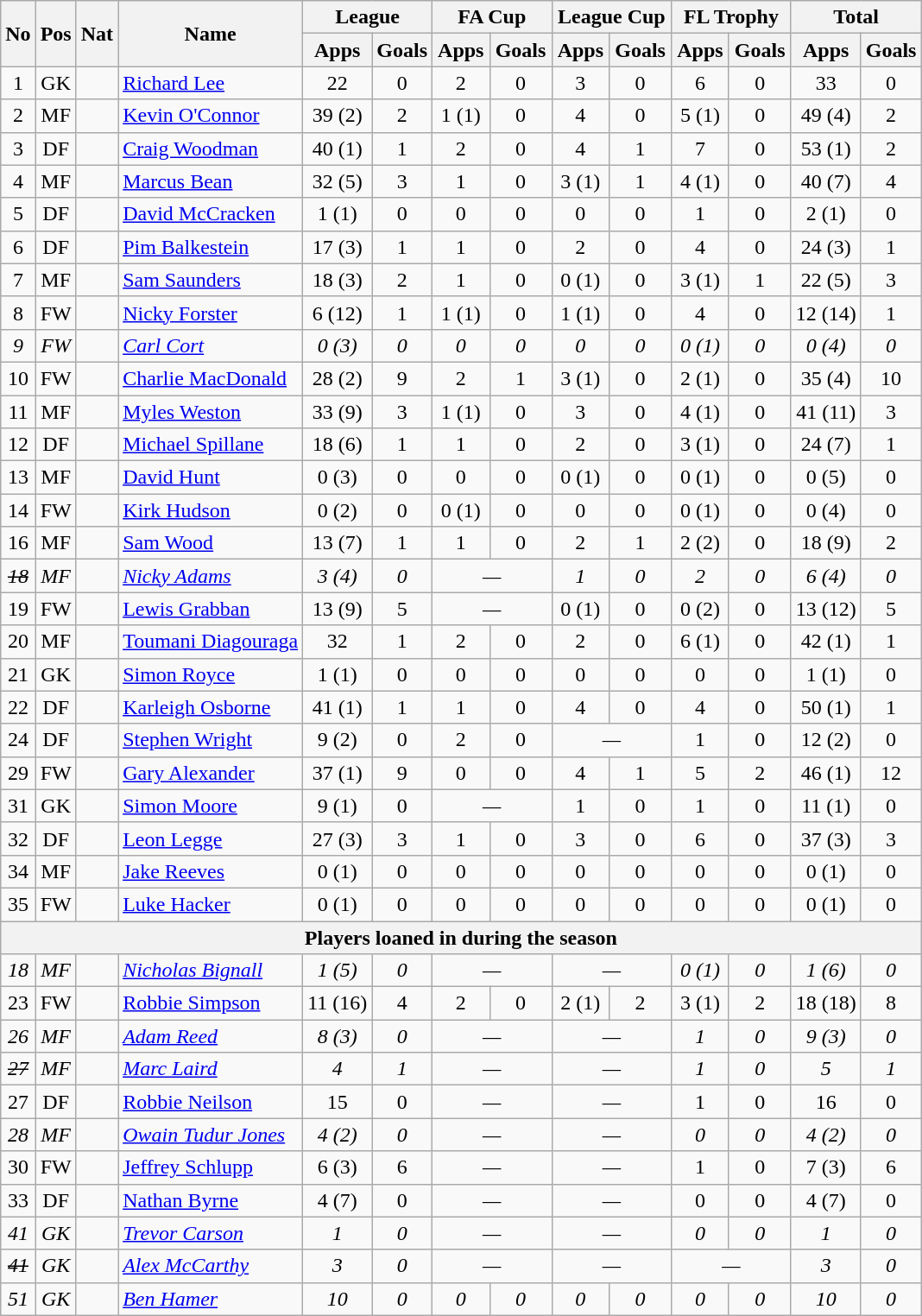<table class="wikitable" style="text-align:center">
<tr>
<th rowspan="2">No</th>
<th rowspan="2">Pos</th>
<th rowspan="2">Nat</th>
<th rowspan="2">Name</th>
<th colspan="2" style="width:85px;">League</th>
<th colspan="2" style="width:85px;">FA Cup</th>
<th colspan="2" style="width:85px;">League Cup</th>
<th colspan="2" style="width:85px;">FL Trophy</th>
<th colspan="2" style="width:85px;">Total</th>
</tr>
<tr>
<th>Apps</th>
<th>Goals</th>
<th>Apps</th>
<th>Goals</th>
<th>Apps</th>
<th>Goals</th>
<th>Apps</th>
<th>Goals</th>
<th>Apps</th>
<th>Goals</th>
</tr>
<tr>
<td>1</td>
<td>GK</td>
<td></td>
<td style="text-align:left;"><a href='#'>Richard Lee</a></td>
<td>22</td>
<td>0</td>
<td>2</td>
<td>0</td>
<td>3</td>
<td>0</td>
<td>6</td>
<td>0</td>
<td>33</td>
<td>0</td>
</tr>
<tr>
<td>2</td>
<td>MF</td>
<td></td>
<td style="text-align:left;"><a href='#'>Kevin O'Connor</a></td>
<td>39 (2)</td>
<td>2</td>
<td>1 (1)</td>
<td>0</td>
<td>4</td>
<td>0</td>
<td>5 (1)</td>
<td>0</td>
<td>49 (4)</td>
<td>2</td>
</tr>
<tr>
<td>3</td>
<td>DF</td>
<td></td>
<td style="text-align:left;"><a href='#'>Craig Woodman</a></td>
<td>40 (1)</td>
<td>1</td>
<td>2</td>
<td>0</td>
<td>4</td>
<td>1</td>
<td>7</td>
<td>0</td>
<td>53 (1)</td>
<td>2</td>
</tr>
<tr>
<td>4</td>
<td>MF</td>
<td></td>
<td style="text-align:left;"><a href='#'>Marcus Bean</a></td>
<td>32 (5)</td>
<td>3</td>
<td>1</td>
<td>0</td>
<td>3 (1)</td>
<td>1</td>
<td>4 (1)</td>
<td>0</td>
<td>40 (7)</td>
<td>4</td>
</tr>
<tr>
<td>5</td>
<td>DF</td>
<td></td>
<td style="text-align:left;"><a href='#'>David McCracken</a></td>
<td>1 (1)</td>
<td>0</td>
<td>0</td>
<td>0</td>
<td>0</td>
<td>0</td>
<td>1</td>
<td>0</td>
<td>2 (1)</td>
<td>0</td>
</tr>
<tr>
<td>6</td>
<td>DF</td>
<td></td>
<td style="text-align:left;"><a href='#'>Pim Balkestein</a></td>
<td>17 (3)</td>
<td>1</td>
<td>1</td>
<td>0</td>
<td>2</td>
<td>0</td>
<td>4</td>
<td>0</td>
<td>24 (3)</td>
<td>1</td>
</tr>
<tr>
<td>7</td>
<td>MF</td>
<td></td>
<td style="text-align:left;"><a href='#'>Sam Saunders</a></td>
<td>18 (3)</td>
<td>2</td>
<td>1</td>
<td>0</td>
<td>0 (1)</td>
<td>0</td>
<td>3 (1)</td>
<td>1</td>
<td>22 (5)</td>
<td>3</td>
</tr>
<tr>
<td>8</td>
<td>FW</td>
<td></td>
<td style="text-align:left;"><a href='#'>Nicky Forster</a></td>
<td>6 (12)</td>
<td>1</td>
<td>1 (1)</td>
<td>0</td>
<td>1 (1)</td>
<td>0</td>
<td>4</td>
<td>0</td>
<td>12 (14)</td>
<td>1</td>
</tr>
<tr>
<td><em>9</em></td>
<td><em>FW</em></td>
<td><em></em></td>
<td style="text-align:left;"><em><a href='#'>Carl Cort</a></em></td>
<td><em>0 (3)</em></td>
<td><em>0</em></td>
<td><em>0</em></td>
<td><em>0</em></td>
<td><em>0</em></td>
<td><em>0</em></td>
<td><em>0 (1)</em></td>
<td><em>0</em></td>
<td><em>0 (4)</em></td>
<td><em>0</em></td>
</tr>
<tr>
<td>10</td>
<td>FW</td>
<td></td>
<td style="text-align:left;"><a href='#'>Charlie MacDonald</a></td>
<td>28 (2)</td>
<td>9</td>
<td>2</td>
<td>1</td>
<td>3 (1)</td>
<td>0</td>
<td>2 (1)</td>
<td>0</td>
<td>35 (4)</td>
<td>10</td>
</tr>
<tr>
<td>11</td>
<td>MF</td>
<td></td>
<td style="text-align:left;"><a href='#'>Myles Weston</a></td>
<td>33 (9)</td>
<td>3</td>
<td>1 (1)</td>
<td>0</td>
<td>3</td>
<td>0</td>
<td>4 (1)</td>
<td>0</td>
<td>41 (11)</td>
<td>3</td>
</tr>
<tr>
<td>12</td>
<td>DF</td>
<td></td>
<td style="text-align:left;"><a href='#'>Michael Spillane</a></td>
<td>18 (6)</td>
<td>1</td>
<td>1</td>
<td>0</td>
<td>2</td>
<td>0</td>
<td>3 (1)</td>
<td>0</td>
<td>24 (7)</td>
<td>1</td>
</tr>
<tr>
<td>13</td>
<td>MF</td>
<td></td>
<td style="text-align:left;"><a href='#'>David Hunt</a></td>
<td>0 (3)</td>
<td>0</td>
<td>0</td>
<td>0</td>
<td>0 (1)</td>
<td>0</td>
<td>0 (1)</td>
<td>0</td>
<td>0 (5)</td>
<td>0</td>
</tr>
<tr>
<td>14</td>
<td>FW</td>
<td></td>
<td style="text-align:left;"><a href='#'>Kirk Hudson</a></td>
<td>0 (2)</td>
<td>0</td>
<td>0 (1)</td>
<td>0</td>
<td>0</td>
<td>0</td>
<td>0 (1)</td>
<td>0</td>
<td>0 (4)</td>
<td>0</td>
</tr>
<tr>
<td>16</td>
<td>MF</td>
<td></td>
<td style="text-align:left;"><a href='#'>Sam Wood</a></td>
<td>13 (7)</td>
<td>1</td>
<td>1</td>
<td>0</td>
<td>2</td>
<td>1</td>
<td>2 (2)</td>
<td>0</td>
<td>18 (9)</td>
<td>2</td>
</tr>
<tr>
<td><em><s>18</s></em></td>
<td><em>MF</em></td>
<td><em></em></td>
<td style="text-align:left;"><em><a href='#'>Nicky Adams</a></em></td>
<td><em>3 (4)</em></td>
<td><em>0</em></td>
<td colspan="2"><em>—</em></td>
<td><em>1</em></td>
<td><em>0</em></td>
<td><em>2</em></td>
<td><em>0</em></td>
<td><em>6 (4)</em></td>
<td><em>0</em></td>
</tr>
<tr>
<td>19</td>
<td>FW</td>
<td></td>
<td style="text-align:left;"><a href='#'>Lewis Grabban</a></td>
<td>13 (9)</td>
<td>5</td>
<td colspan="2"><em>—</em></td>
<td>0 (1)</td>
<td>0</td>
<td>0 (2)</td>
<td>0</td>
<td>13 (12)</td>
<td>5</td>
</tr>
<tr>
<td>20</td>
<td>MF</td>
<td></td>
<td style="text-align:left;"><a href='#'>Toumani Diagouraga</a></td>
<td>32</td>
<td>1</td>
<td>2</td>
<td>0</td>
<td>2</td>
<td>0</td>
<td>6 (1)</td>
<td>0</td>
<td>42 (1)</td>
<td>1</td>
</tr>
<tr>
<td>21</td>
<td>GK</td>
<td></td>
<td style="text-align:left;"><a href='#'>Simon Royce</a></td>
<td>1 (1)</td>
<td>0</td>
<td>0</td>
<td>0</td>
<td>0</td>
<td>0</td>
<td>0</td>
<td>0</td>
<td>1 (1)</td>
<td>0</td>
</tr>
<tr>
<td>22</td>
<td>DF</td>
<td></td>
<td style="text-align:left;"><a href='#'>Karleigh Osborne</a></td>
<td>41 (1)</td>
<td>1</td>
<td>1</td>
<td>0</td>
<td>4</td>
<td>0</td>
<td>4</td>
<td>0</td>
<td>50 (1)</td>
<td>1</td>
</tr>
<tr>
<td>24</td>
<td>DF</td>
<td></td>
<td style="text-align:left;"><a href='#'>Stephen Wright</a></td>
<td>9 (2)</td>
<td>0</td>
<td>2</td>
<td>0</td>
<td colspan="2"><em>—</em></td>
<td>1</td>
<td>0</td>
<td>12 (2)</td>
<td>0</td>
</tr>
<tr>
<td>29</td>
<td>FW</td>
<td></td>
<td style="text-align:left;"><a href='#'>Gary Alexander</a></td>
<td>37 (1)</td>
<td>9</td>
<td>0</td>
<td>0</td>
<td>4</td>
<td>1</td>
<td>5</td>
<td>2</td>
<td>46 (1)</td>
<td>12</td>
</tr>
<tr>
<td>31</td>
<td>GK</td>
<td></td>
<td style="text-align:left;"><a href='#'>Simon Moore</a></td>
<td>9 (1)</td>
<td>0</td>
<td colspan="2"><em>—</em></td>
<td>1</td>
<td>0</td>
<td>1</td>
<td>0</td>
<td>11 (1)</td>
<td>0</td>
</tr>
<tr>
<td>32</td>
<td>DF</td>
<td></td>
<td style="text-align:left;"><a href='#'>Leon Legge</a></td>
<td>27 (3)</td>
<td>3</td>
<td>1</td>
<td>0</td>
<td>3</td>
<td>0</td>
<td>6</td>
<td>0</td>
<td>37 (3)</td>
<td>3</td>
</tr>
<tr>
<td>34</td>
<td>MF</td>
<td></td>
<td style="text-align:left;"><a href='#'>Jake Reeves</a></td>
<td>0 (1)</td>
<td>0</td>
<td>0</td>
<td>0</td>
<td>0</td>
<td>0</td>
<td>0</td>
<td>0</td>
<td>0 (1)</td>
<td>0</td>
</tr>
<tr>
<td>35</td>
<td>FW</td>
<td></td>
<td style="text-align:left;"><a href='#'>Luke Hacker</a></td>
<td>0 (1)</td>
<td>0</td>
<td>0</td>
<td>0</td>
<td>0</td>
<td>0</td>
<td>0</td>
<td>0</td>
<td>0 (1)</td>
<td>0</td>
</tr>
<tr>
<th colspan="14">Players loaned in during the season</th>
</tr>
<tr>
<td><em>18</em></td>
<td><em>MF</em></td>
<td><em></em></td>
<td style="text-align:left;"><em><a href='#'>Nicholas Bignall</a></em></td>
<td><em>1 (5)</em></td>
<td><em>0</em></td>
<td colspan="2"><em>—</em></td>
<td colspan="2"><em>—</em></td>
<td><em>0 (1)</em></td>
<td><em>0</em></td>
<td><em>1 (6)</em></td>
<td><em>0</em></td>
</tr>
<tr>
<td>23</td>
<td>FW</td>
<td></td>
<td style="text-align:left;"><a href='#'>Robbie Simpson</a></td>
<td>11 (16)</td>
<td>4</td>
<td>2</td>
<td>0</td>
<td>2 (1)</td>
<td>2</td>
<td>3 (1)</td>
<td>2</td>
<td>18 (18)</td>
<td>8</td>
</tr>
<tr>
<td><em>26</em></td>
<td><em>MF</em></td>
<td><em></em></td>
<td style="text-align:left;"><a href='#'><em>Adam Reed</em></a></td>
<td><em>8 (3)</em></td>
<td><em>0</em></td>
<td colspan="2"><em>—</em></td>
<td colspan="2"><em>—</em></td>
<td><em>1</em></td>
<td><em>0</em></td>
<td><em>9 (3)</em></td>
<td><em>0</em></td>
</tr>
<tr>
<td><em><s>27</s></em></td>
<td><em>MF</em></td>
<td><em></em></td>
<td style="text-align:left;"><em><a href='#'>Marc Laird</a></em></td>
<td><em>4</em></td>
<td><em>1</em></td>
<td colspan="2"><em>—</em></td>
<td colspan="2"><em>—</em></td>
<td><em>1</em></td>
<td><em>0</em></td>
<td><em>5</em></td>
<td><em>1</em></td>
</tr>
<tr>
<td>27</td>
<td>DF</td>
<td></td>
<td style="text-align:left;"><a href='#'>Robbie Neilson</a></td>
<td>15</td>
<td>0</td>
<td colspan="2"><em>—</em></td>
<td colspan="2"><em>—</em></td>
<td>1</td>
<td>0</td>
<td>16</td>
<td>0</td>
</tr>
<tr>
<td><em>28</em></td>
<td><em>MF</em></td>
<td><em></em></td>
<td style="text-align:left;"><em><a href='#'>Owain Tudur Jones</a></em></td>
<td><em>4 (2)</em></td>
<td><em>0</em></td>
<td colspan="2"><em>—</em></td>
<td colspan="2"><em>—</em></td>
<td><em>0</em></td>
<td><em>0</em></td>
<td><em>4 (2)</em></td>
<td><em>0</em></td>
</tr>
<tr>
<td>30</td>
<td>FW</td>
<td></td>
<td style="text-align:left;"><a href='#'>Jeffrey Schlupp</a></td>
<td>6 (3)</td>
<td>6</td>
<td colspan="2"><em>—</em></td>
<td colspan="2"><em>—</em></td>
<td>1</td>
<td>0</td>
<td>7 (3)</td>
<td>6</td>
</tr>
<tr>
<td>33</td>
<td>DF</td>
<td></td>
<td style="text-align:left;"><a href='#'>Nathan Byrne</a></td>
<td>4 (7)</td>
<td>0</td>
<td colspan="2"><em>—</em></td>
<td colspan="2"><em>—</em></td>
<td>0</td>
<td>0</td>
<td>4 (7)</td>
<td>0</td>
</tr>
<tr>
<td><em>41</em></td>
<td><em>GK</em></td>
<td><em></em></td>
<td style="text-align:left;"><em><a href='#'>Trevor Carson</a></em></td>
<td><em>1</em></td>
<td><em>0</em></td>
<td colspan="2"><em>—</em></td>
<td colspan="2"><em>—</em></td>
<td><em>0</em></td>
<td><em>0</em></td>
<td><em>1</em></td>
<td><em>0</em></td>
</tr>
<tr>
<td><em><s>41</s></em></td>
<td><em>GK</em></td>
<td><em></em></td>
<td style="text-align:left;"><em><a href='#'>Alex McCarthy</a></em></td>
<td><em>3</em></td>
<td><em>0</em></td>
<td colspan="2"><em>—</em></td>
<td colspan="2"><em>—</em></td>
<td colspan="2"><em>—</em></td>
<td><em>3</em></td>
<td><em>0</em></td>
</tr>
<tr>
<td><em>51</em></td>
<td><em>GK</em></td>
<td><em></em></td>
<td style="text-align:left;"><em><a href='#'>Ben Hamer</a></em></td>
<td><em>10</em></td>
<td><em>0</em></td>
<td><em>0</em></td>
<td><em>0</em></td>
<td><em>0</em></td>
<td><em>0</em></td>
<td><em>0</em></td>
<td><em>0</em></td>
<td><em>10</em></td>
<td><em>0</em></td>
</tr>
</table>
